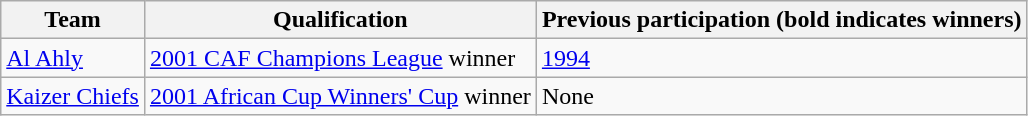<table class="wikitable">
<tr>
<th>Team</th>
<th>Qualification</th>
<th>Previous participation (bold indicates winners)</th>
</tr>
<tr>
<td> <a href='#'>Al Ahly</a></td>
<td><a href='#'>2001 CAF Champions League</a> winner</td>
<td><a href='#'>1994</a></td>
</tr>
<tr>
<td> <a href='#'>Kaizer Chiefs</a></td>
<td><a href='#'>2001 African Cup Winners' Cup</a> winner</td>
<td>None</td>
</tr>
</table>
